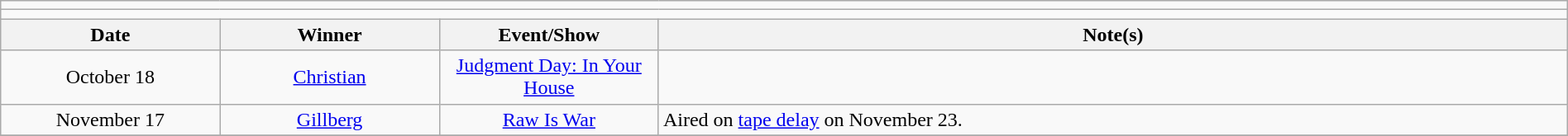<table class="wikitable" style="text-align:center; width:100%;">
<tr>
<td colspan="5"></td>
</tr>
<tr>
<td colspan="5"><strong></strong></td>
</tr>
<tr>
<th width=14%>Date</th>
<th width=14%>Winner</th>
<th width=14%>Event/Show</th>
<th width=58%>Note(s)</th>
</tr>
<tr>
<td>October 18</td>
<td><a href='#'>Christian</a></td>
<td><a href='#'>Judgment Day: In Your House</a></td>
<td align=left></td>
</tr>
<tr>
<td>November 17</td>
<td><a href='#'>Gillberg</a></td>
<td><a href='#'>Raw Is War</a></td>
<td align=left>Aired on <a href='#'>tape delay</a> on November 23.</td>
</tr>
<tr>
</tr>
</table>
